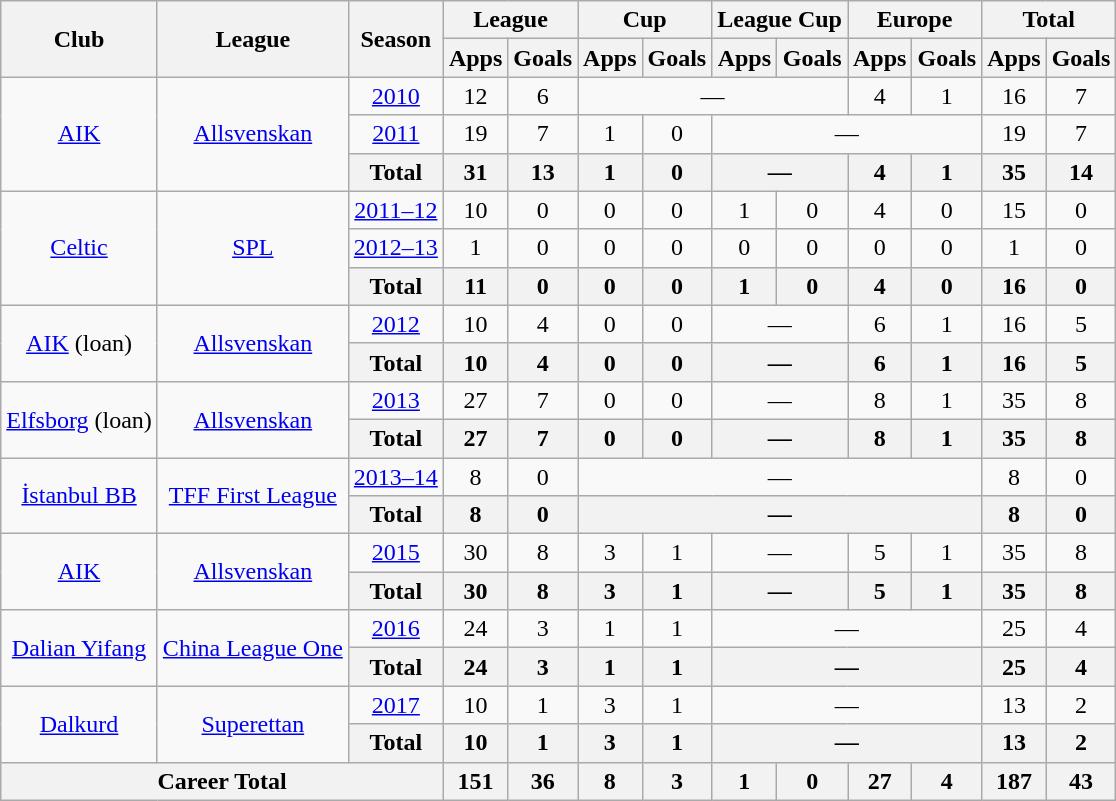<table class="wikitable" style="text-align: center;">
<tr>
<th rowspan="2">Club</th>
<th rowspan="2">League</th>
<th rowspan="2">Season</th>
<th colspan="2">League</th>
<th colspan="2">Cup</th>
<th colspan="2">League Cup</th>
<th colspan="2">Europe</th>
<th colspan="2">Total</th>
</tr>
<tr>
<th>Apps</th>
<th>Goals</th>
<th>Apps</th>
<th>Goals</th>
<th>Apps</th>
<th>Goals</th>
<th>Apps</th>
<th>Goals</th>
<th>Apps</th>
<th>Goals</th>
</tr>
<tr>
<td rowspan="3"><a href='#'>AIK</a></td>
<td rowspan="3"><a href='#'>Allsvenskan</a></td>
<td><a href='#'>2010</a></td>
<td>12</td>
<td>6</td>
<td colspan="4">—</td>
<td>4</td>
<td>1</td>
<td>16</td>
<td>7</td>
</tr>
<tr>
<td><a href='#'>2011</a></td>
<td>19</td>
<td>7</td>
<td>1</td>
<td>0</td>
<td colspan="4">—</td>
<td>19</td>
<td>7</td>
</tr>
<tr>
<th>Total</th>
<th>31</th>
<th>13</th>
<th>1</th>
<th>0</th>
<th colspan="2">—</th>
<th>4</th>
<th>1</th>
<th>35</th>
<th>14</th>
</tr>
<tr>
<td rowspan="3"><a href='#'>Celtic</a></td>
<td rowspan="3"><a href='#'>SPL</a></td>
<td><a href='#'>2011–12</a></td>
<td>10</td>
<td>0</td>
<td>0</td>
<td>0</td>
<td>1</td>
<td>0</td>
<td>4</td>
<td>0</td>
<td>15</td>
<td>0</td>
</tr>
<tr>
<td><a href='#'>2012–13</a></td>
<td>1</td>
<td>0</td>
<td>0</td>
<td>0</td>
<td>0</td>
<td>0</td>
<td>0</td>
<td>0</td>
<td>1</td>
<td>0</td>
</tr>
<tr>
<th>Total</th>
<th>11</th>
<th>0</th>
<th>0</th>
<th>0</th>
<th>1</th>
<th>0</th>
<th>4</th>
<th>0</th>
<th>16</th>
<th>0</th>
</tr>
<tr>
<td rowspan="2"><a href='#'>AIK</a> (loan)</td>
<td rowspan="2"><a href='#'>Allsvenskan</a></td>
<td><a href='#'>2012</a></td>
<td>10</td>
<td>4</td>
<td>0</td>
<td>0</td>
<td colspan="2">—</td>
<td>6</td>
<td>1</td>
<td>16</td>
<td>5</td>
</tr>
<tr>
<th>Total</th>
<th>10</th>
<th>4</th>
<th>0</th>
<th>0</th>
<th colspan="2">—</th>
<th>6</th>
<th>1</th>
<th>16</th>
<th>5</th>
</tr>
<tr>
<td rowspan="2"><a href='#'>Elfsborg</a> (loan)</td>
<td rowspan="2"><a href='#'>Allsvenskan</a></td>
<td><a href='#'>2013</a></td>
<td>27</td>
<td>7</td>
<td>0</td>
<td>0</td>
<td colspan="2">—</td>
<td>8</td>
<td>1</td>
<td>35</td>
<td>8</td>
</tr>
<tr>
<th>Total</th>
<th>27</th>
<th>7</th>
<th>0</th>
<th>0</th>
<th colspan="2">—</th>
<th>8</th>
<th>1</th>
<th>35</th>
<th>8</th>
</tr>
<tr>
<td rowspan="2"><a href='#'>İstanbul BB</a></td>
<td rowspan="2"><a href='#'>TFF First League</a></td>
<td><a href='#'>2013–14</a></td>
<td>8</td>
<td>0</td>
<td colspan="6">—</td>
<td>8</td>
<td>0</td>
</tr>
<tr>
<th>Total</th>
<th>8</th>
<th>0</th>
<th colspan="6">—</th>
<th>8</th>
<th>0</th>
</tr>
<tr>
<td rowspan="2"><a href='#'>AIK</a></td>
<td rowspan="2"><a href='#'>Allsvenskan</a></td>
<td><a href='#'>2015</a></td>
<td>30</td>
<td>8</td>
<td>3</td>
<td>1</td>
<td colspan="2">—</td>
<td>5</td>
<td>1</td>
<td>35</td>
<td>8</td>
</tr>
<tr>
<th>Total</th>
<th>30</th>
<th>8</th>
<th>3</th>
<th>1</th>
<th colspan="2">—</th>
<th>5</th>
<th>1</th>
<th>35</th>
<th>8</th>
</tr>
<tr>
<td rowspan="2"><a href='#'>Dalian Yifang</a></td>
<td rowspan="2"><a href='#'>China League One</a></td>
<td><a href='#'>2016</a></td>
<td>24</td>
<td>3</td>
<td>1</td>
<td>1</td>
<td colspan="4">—</td>
<td>25</td>
<td>4</td>
</tr>
<tr>
<th>Total</th>
<th>24</th>
<th>3</th>
<th>1</th>
<th>1</th>
<th colspan="4">—</th>
<th>25</th>
<th>4</th>
</tr>
<tr>
<td rowspan="2"><a href='#'>Dalkurd</a></td>
<td rowspan="2"><a href='#'>Superettan</a></td>
<td><a href='#'>2017</a></td>
<td>10</td>
<td>1</td>
<td>3</td>
<td>1</td>
<td colspan="4">—</td>
<td>13</td>
<td>2</td>
</tr>
<tr>
<th>Total</th>
<th>10</th>
<th>1</th>
<th>3</th>
<th>1</th>
<th colspan="4">—</th>
<th>13</th>
<th>2</th>
</tr>
<tr>
<th colspan="3">Career Total</th>
<th>151</th>
<th>36</th>
<th>8</th>
<th>3</th>
<th>1</th>
<th>0</th>
<th>27</th>
<th>4</th>
<th>187</th>
<th>43</th>
</tr>
</table>
